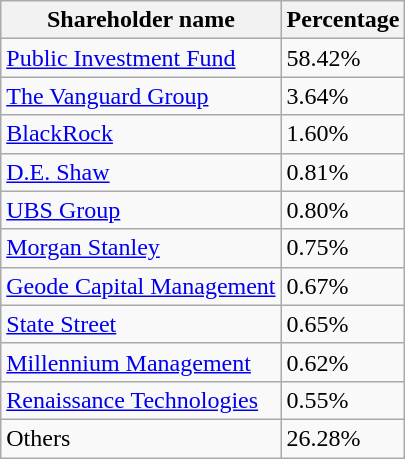<table class="wikitable sortable">
<tr>
<th>Shareholder name</th>
<th>Percentage</th>
</tr>
<tr>
<td><a href='#'>Public Investment Fund</a></td>
<td>58.42%</td>
</tr>
<tr>
<td><a href='#'>The Vanguard Group</a></td>
<td>3.64%</td>
</tr>
<tr>
<td><a href='#'>BlackRock</a></td>
<td>1.60%</td>
</tr>
<tr>
<td><a href='#'>D.E. Shaw</a></td>
<td>0.81%</td>
</tr>
<tr>
<td><a href='#'>UBS Group</a></td>
<td>0.80%</td>
</tr>
<tr>
<td><a href='#'>Morgan Stanley</a></td>
<td>0.75%</td>
</tr>
<tr>
<td><a href='#'>Geode Capital Management</a></td>
<td>0.67%</td>
</tr>
<tr>
<td><a href='#'>State Street</a></td>
<td>0.65%</td>
</tr>
<tr>
<td><a href='#'>Millennium Management</a></td>
<td>0.62%</td>
</tr>
<tr>
<td><a href='#'>Renaissance Technologies</a></td>
<td>0.55%</td>
</tr>
<tr>
<td>Others</td>
<td>26.28%</td>
</tr>
</table>
